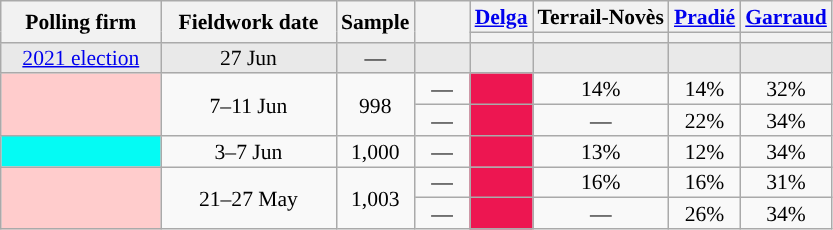<table class="wikitable" style="text-align:center;font-size:90%;line-height:14px;">
<tr>
<th rowspan="2" style="width:100px;">Polling firm</th>
<th rowspan="2" style="width:110px;">Fieldwork date</th>
<th rowspan="2" style="width:35px;">Sample</th>
<th rowspan="2" style="width:30px;"></th>
<th><a href='#'>Delga</a><br></th>
<th>Terrail-Novès<br></th>
<th><a href='#'>Pradié</a><br></th>
<th><a href='#'>Garraud</a><br></th>
</tr>
<tr>
<th style="background:"></th>
<th style="background:"></th>
<th style="background:"></th>
<th style="background:"></th>
</tr>
<tr style="background:#E9E9E9;">
<td><a href='#'>2021 election</a></td>
<td data-sort-value="2021-06-27">27 Jun</td>
<td>—</td>
<td></td>
<td></td>
<td></td>
<td></td>
<td></td>
</tr>
<tr>
<td rowspan=2 style="background:#FFCCCC;"></td>
<td rowspan=2>7–11 Jun</td>
<td rowspan=2>998</td>
<td>—</td>
<td style="background:#ED1651;"><strong></strong></td>
<td>14%</td>
<td>14%</td>
<td>32%</td>
</tr>
<tr>
<td>—</td>
<td style="background:#ED1651;"><strong></strong></td>
<td>—</td>
<td>22%</td>
<td>34%</td>
</tr>
<tr>
<td style="background:#04FBF4;"></td>
<td>3–7 Jun</td>
<td>1,000</td>
<td>—</td>
<td style="background:#ED1651;"><strong></strong></td>
<td>13%</td>
<td>12%</td>
<td>34%</td>
</tr>
<tr>
<td rowspan="2" style="background:#FFCCCC;"></td>
<td rowspan="2">21–27 May</td>
<td rowspan="2">1,003</td>
<td>—</td>
<td style="background:#ED1651;"><strong></strong></td>
<td>16%</td>
<td>16%</td>
<td>31%</td>
</tr>
<tr>
<td>—</td>
<td style="background:#ED1651;"><strong></strong></td>
<td>—</td>
<td>26%</td>
<td>34%</td>
</tr>
</table>
